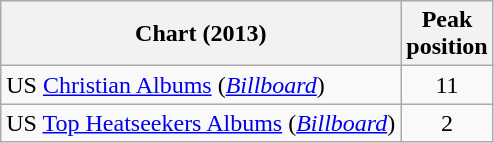<table class="wikitable sortable">
<tr>
<th>Chart (2013)</th>
<th>Peak<br>position</th>
</tr>
<tr>
<td>US <a href='#'>Christian Albums</a> (<em><a href='#'>Billboard</a></em>)</td>
<td align=center>11</td>
</tr>
<tr>
<td>US <a href='#'>Top Heatseekers Albums</a> (<em><a href='#'>Billboard</a></em>)</td>
<td align=center>2</td>
</tr>
</table>
